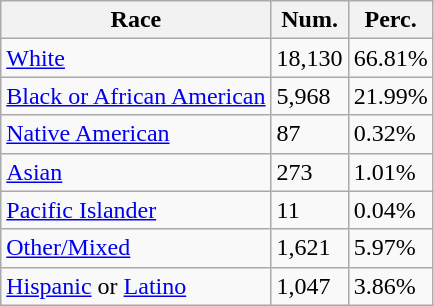<table class="wikitable">
<tr>
<th>Race</th>
<th>Num.</th>
<th>Perc.</th>
</tr>
<tr>
<td><a href='#'>White</a></td>
<td>18,130</td>
<td>66.81%</td>
</tr>
<tr>
<td><a href='#'>Black or African American</a></td>
<td>5,968</td>
<td>21.99%</td>
</tr>
<tr>
<td><a href='#'>Native American</a></td>
<td>87</td>
<td>0.32%</td>
</tr>
<tr>
<td><a href='#'>Asian</a></td>
<td>273</td>
<td>1.01%</td>
</tr>
<tr>
<td><a href='#'>Pacific Islander</a></td>
<td>11</td>
<td>0.04%</td>
</tr>
<tr>
<td><a href='#'>Other/Mixed</a></td>
<td>1,621</td>
<td>5.97%</td>
</tr>
<tr>
<td><a href='#'>Hispanic</a> or <a href='#'>Latino</a></td>
<td>1,047</td>
<td>3.86%</td>
</tr>
</table>
